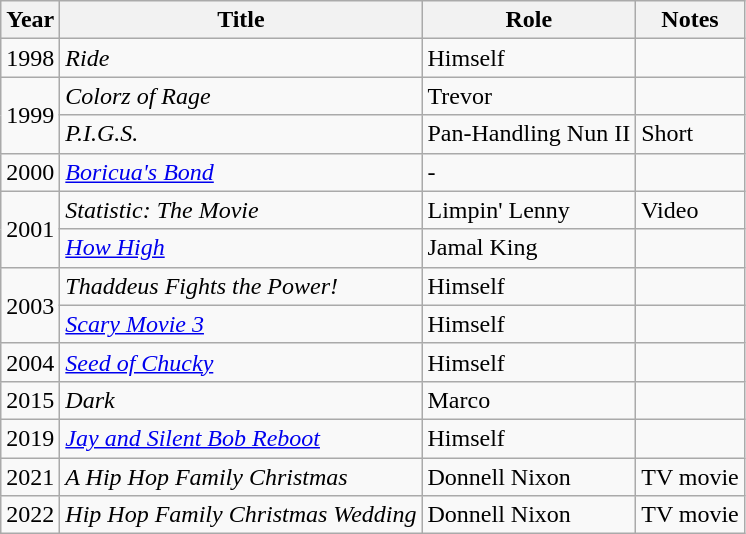<table class="wikitable sortable">
<tr>
<th>Year</th>
<th>Title</th>
<th>Role</th>
<th>Notes</th>
</tr>
<tr>
<td>1998</td>
<td><em>Ride</em></td>
<td>Himself</td>
<td></td>
</tr>
<tr>
<td rowspan=2>1999</td>
<td><em>Colorz of Rage</em></td>
<td>Trevor</td>
<td></td>
</tr>
<tr>
<td><em>P.I.G.S.</em></td>
<td>Pan-Handling Nun II</td>
<td>Short</td>
</tr>
<tr>
<td>2000</td>
<td><em><a href='#'>Boricua's Bond</a></em></td>
<td>-</td>
<td></td>
</tr>
<tr>
<td rowspan=2>2001</td>
<td><em>Statistic: The Movie</em></td>
<td>Limpin' Lenny</td>
<td>Video</td>
</tr>
<tr>
<td><em><a href='#'>How High</a></em></td>
<td>Jamal King</td>
<td></td>
</tr>
<tr>
<td rowspan=2>2003</td>
<td><em>Thaddeus Fights the Power!</em></td>
<td>Himself</td>
<td></td>
</tr>
<tr>
<td><em><a href='#'>Scary Movie 3</a></em></td>
<td>Himself</td>
<td></td>
</tr>
<tr>
<td>2004</td>
<td><em><a href='#'>Seed of Chucky</a></em></td>
<td>Himself</td>
<td></td>
</tr>
<tr>
<td>2015</td>
<td><em>Dark</em></td>
<td>Marco</td>
<td></td>
</tr>
<tr>
<td>2019</td>
<td><em><a href='#'>Jay and Silent Bob Reboot</a></em></td>
<td>Himself</td>
</tr>
<tr>
<td>2021</td>
<td><em>A Hip Hop Family Christmas</em></td>
<td>Donnell Nixon</td>
<td>TV movie</td>
</tr>
<tr>
<td>2022</td>
<td><em>Hip Hop Family Christmas Wedding</em></td>
<td>Donnell Nixon</td>
<td>TV movie</td>
</tr>
</table>
